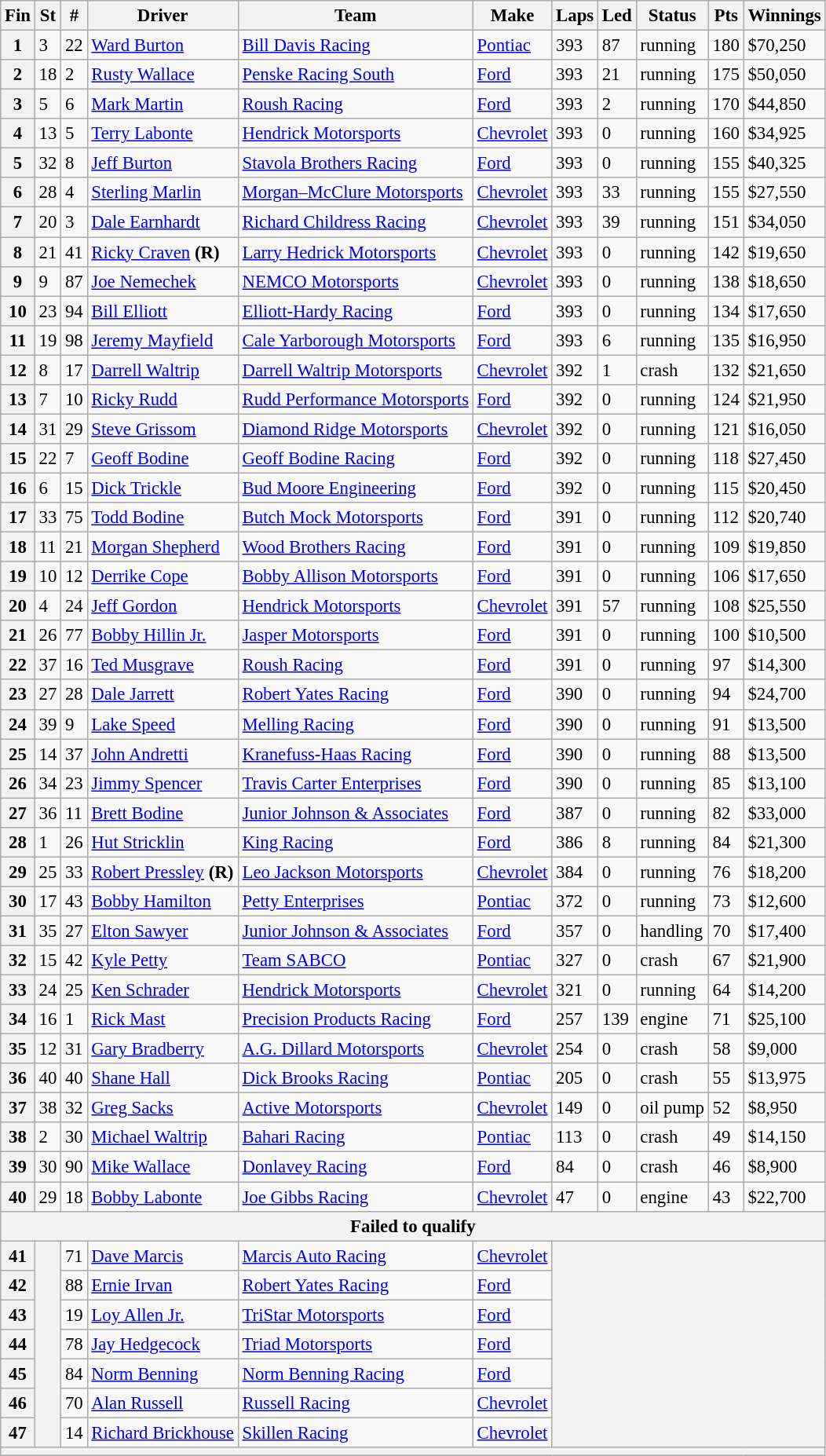<table class="wikitable" style="font-size:95%">
<tr>
<th>Fin</th>
<th>St</th>
<th>#</th>
<th>Driver</th>
<th>Team</th>
<th>Make</th>
<th>Laps</th>
<th>Led</th>
<th>Status</th>
<th>Pts</th>
<th>Winnings</th>
</tr>
<tr>
<th>1</th>
<td>3</td>
<td>22</td>
<td><a href='#'>Ward Burton</a></td>
<td><a href='#'>Bill Davis Racing</a></td>
<td><a href='#'>Pontiac</a></td>
<td>393</td>
<td>87</td>
<td>running</td>
<td>180</td>
<td>$70,250</td>
</tr>
<tr>
<th>2</th>
<td>18</td>
<td>2</td>
<td><a href='#'>Rusty Wallace</a></td>
<td><a href='#'>Penske Racing South</a></td>
<td><a href='#'>Ford</a></td>
<td>393</td>
<td>21</td>
<td>running</td>
<td>175</td>
<td>$50,050</td>
</tr>
<tr>
<th>3</th>
<td>5</td>
<td>6</td>
<td><a href='#'>Mark Martin</a></td>
<td><a href='#'>Roush Racing</a></td>
<td><a href='#'>Ford</a></td>
<td>393</td>
<td>2</td>
<td>running</td>
<td>170</td>
<td>$44,850</td>
</tr>
<tr>
<th>4</th>
<td>13</td>
<td>5</td>
<td><a href='#'>Terry Labonte</a></td>
<td><a href='#'>Hendrick Motorsports</a></td>
<td><a href='#'>Chevrolet</a></td>
<td>393</td>
<td>0</td>
<td>running</td>
<td>160</td>
<td>$34,925</td>
</tr>
<tr>
<th>5</th>
<td>32</td>
<td>8</td>
<td><a href='#'>Jeff Burton</a></td>
<td><a href='#'>Stavola Brothers Racing</a></td>
<td><a href='#'>Ford</a></td>
<td>393</td>
<td>0</td>
<td>running</td>
<td>155</td>
<td>$40,325</td>
</tr>
<tr>
<th>6</th>
<td>28</td>
<td>4</td>
<td><a href='#'>Sterling Marlin</a></td>
<td><a href='#'>Morgan–McClure Motorsports</a></td>
<td><a href='#'>Chevrolet</a></td>
<td>393</td>
<td>33</td>
<td>running</td>
<td>155</td>
<td>$27,550</td>
</tr>
<tr>
<th>7</th>
<td>20</td>
<td>3</td>
<td><a href='#'>Dale Earnhardt</a></td>
<td><a href='#'>Richard Childress Racing</a></td>
<td><a href='#'>Chevrolet</a></td>
<td>393</td>
<td>39</td>
<td>running</td>
<td>151</td>
<td>$34,050</td>
</tr>
<tr>
<th>8</th>
<td>21</td>
<td>41</td>
<td><a href='#'>Ricky Craven</a> <strong>(R)</strong></td>
<td><a href='#'>Larry Hedrick Motorsports</a></td>
<td><a href='#'>Chevrolet</a></td>
<td>393</td>
<td>0</td>
<td>running</td>
<td>142</td>
<td>$19,650</td>
</tr>
<tr>
<th>9</th>
<td>9</td>
<td>87</td>
<td><a href='#'>Joe Nemechek</a></td>
<td><a href='#'>NEMCO Motorsports</a></td>
<td><a href='#'>Chevrolet</a></td>
<td>393</td>
<td>0</td>
<td>running</td>
<td>138</td>
<td>$18,650</td>
</tr>
<tr>
<th>10</th>
<td>23</td>
<td>94</td>
<td><a href='#'>Bill Elliott</a></td>
<td><a href='#'>Elliott-Hardy Racing</a></td>
<td><a href='#'>Ford</a></td>
<td>393</td>
<td>0</td>
<td>running</td>
<td>134</td>
<td>$17,650</td>
</tr>
<tr>
<th>11</th>
<td>19</td>
<td>98</td>
<td><a href='#'>Jeremy Mayfield</a></td>
<td><a href='#'>Cale Yarborough Motorsports</a></td>
<td><a href='#'>Ford</a></td>
<td>393</td>
<td>6</td>
<td>running</td>
<td>135</td>
<td>$16,950</td>
</tr>
<tr>
<th>12</th>
<td>8</td>
<td>17</td>
<td><a href='#'>Darrell Waltrip</a></td>
<td><a href='#'>Darrell Waltrip Motorsports</a></td>
<td><a href='#'>Chevrolet</a></td>
<td>392</td>
<td>1</td>
<td>crash</td>
<td>132</td>
<td>$21,650</td>
</tr>
<tr>
<th>13</th>
<td>7</td>
<td>10</td>
<td><a href='#'>Ricky Rudd</a></td>
<td><a href='#'>Rudd Performance Motorsports</a></td>
<td><a href='#'>Ford</a></td>
<td>392</td>
<td>0</td>
<td>running</td>
<td>124</td>
<td>$21,950</td>
</tr>
<tr>
<th>14</th>
<td>31</td>
<td>29</td>
<td><a href='#'>Steve Grissom</a></td>
<td><a href='#'>Diamond Ridge Motorsports</a></td>
<td><a href='#'>Chevrolet</a></td>
<td>392</td>
<td>0</td>
<td>running</td>
<td>121</td>
<td>$16,050</td>
</tr>
<tr>
<th>15</th>
<td>22</td>
<td>7</td>
<td><a href='#'>Geoff Bodine</a></td>
<td><a href='#'>Geoff Bodine Racing</a></td>
<td><a href='#'>Ford</a></td>
<td>392</td>
<td>0</td>
<td>running</td>
<td>118</td>
<td>$27,450</td>
</tr>
<tr>
<th>16</th>
<td>6</td>
<td>15</td>
<td><a href='#'>Dick Trickle</a></td>
<td><a href='#'>Bud Moore Engineering</a></td>
<td><a href='#'>Ford</a></td>
<td>392</td>
<td>0</td>
<td>running</td>
<td>115</td>
<td>$20,450</td>
</tr>
<tr>
<th>17</th>
<td>33</td>
<td>75</td>
<td><a href='#'>Todd Bodine</a></td>
<td><a href='#'>Butch Mock Motorsports</a></td>
<td><a href='#'>Ford</a></td>
<td>391</td>
<td>0</td>
<td>running</td>
<td>112</td>
<td>$20,740</td>
</tr>
<tr>
<th>18</th>
<td>11</td>
<td>21</td>
<td><a href='#'>Morgan Shepherd</a></td>
<td><a href='#'>Wood Brothers Racing</a></td>
<td><a href='#'>Ford</a></td>
<td>391</td>
<td>0</td>
<td>running</td>
<td>109</td>
<td>$19,850</td>
</tr>
<tr>
<th>19</th>
<td>10</td>
<td>12</td>
<td><a href='#'>Derrike Cope</a></td>
<td><a href='#'>Bobby Allison Motorsports</a></td>
<td><a href='#'>Ford</a></td>
<td>391</td>
<td>0</td>
<td>running</td>
<td>106</td>
<td>$17,650</td>
</tr>
<tr>
<th>20</th>
<td>4</td>
<td>24</td>
<td><a href='#'>Jeff Gordon</a></td>
<td><a href='#'>Hendrick Motorsports</a></td>
<td><a href='#'>Chevrolet</a></td>
<td>391</td>
<td>57</td>
<td>running</td>
<td>108</td>
<td>$25,550</td>
</tr>
<tr>
<th>21</th>
<td>26</td>
<td>77</td>
<td><a href='#'>Bobby Hillin Jr.</a></td>
<td><a href='#'>Jasper Motorsports</a></td>
<td><a href='#'>Ford</a></td>
<td>391</td>
<td>0</td>
<td>running</td>
<td>100</td>
<td>$10,500</td>
</tr>
<tr>
<th>22</th>
<td>37</td>
<td>16</td>
<td><a href='#'>Ted Musgrave</a></td>
<td><a href='#'>Roush Racing</a></td>
<td><a href='#'>Ford</a></td>
<td>391</td>
<td>0</td>
<td>running</td>
<td>97</td>
<td>$14,300</td>
</tr>
<tr>
<th>23</th>
<td>27</td>
<td>28</td>
<td><a href='#'>Dale Jarrett</a></td>
<td><a href='#'>Robert Yates Racing</a></td>
<td><a href='#'>Ford</a></td>
<td>390</td>
<td>0</td>
<td>running</td>
<td>94</td>
<td>$24,700</td>
</tr>
<tr>
<th>24</th>
<td>39</td>
<td>9</td>
<td><a href='#'>Lake Speed</a></td>
<td><a href='#'>Melling Racing</a></td>
<td><a href='#'>Ford</a></td>
<td>390</td>
<td>0</td>
<td>running</td>
<td>91</td>
<td>$13,500</td>
</tr>
<tr>
<th>25</th>
<td>14</td>
<td>37</td>
<td><a href='#'>John Andretti</a></td>
<td><a href='#'>Kranefuss-Haas Racing</a></td>
<td><a href='#'>Ford</a></td>
<td>390</td>
<td>0</td>
<td>running</td>
<td>88</td>
<td>$13,500</td>
</tr>
<tr>
<th>26</th>
<td>34</td>
<td>23</td>
<td><a href='#'>Jimmy Spencer</a></td>
<td><a href='#'>Travis Carter Enterprises</a></td>
<td><a href='#'>Ford</a></td>
<td>390</td>
<td>0</td>
<td>running</td>
<td>85</td>
<td>$13,100</td>
</tr>
<tr>
<th>27</th>
<td>36</td>
<td>11</td>
<td><a href='#'>Brett Bodine</a></td>
<td><a href='#'>Junior Johnson & Associates</a></td>
<td><a href='#'>Ford</a></td>
<td>387</td>
<td>0</td>
<td>running</td>
<td>82</td>
<td>$33,000</td>
</tr>
<tr>
<th>28</th>
<td>1</td>
<td>26</td>
<td><a href='#'>Hut Stricklin</a></td>
<td><a href='#'>King Racing</a></td>
<td><a href='#'>Ford</a></td>
<td>386</td>
<td>8</td>
<td>running</td>
<td>84</td>
<td>$21,300</td>
</tr>
<tr>
<th>29</th>
<td>25</td>
<td>33</td>
<td><a href='#'>Robert Pressley</a> <strong>(R)</strong></td>
<td><a href='#'>Leo Jackson Motorsports</a></td>
<td><a href='#'>Chevrolet</a></td>
<td>384</td>
<td>0</td>
<td>running</td>
<td>76</td>
<td>$18,200</td>
</tr>
<tr>
<th>30</th>
<td>17</td>
<td>43</td>
<td><a href='#'>Bobby Hamilton</a></td>
<td><a href='#'>Petty Enterprises</a></td>
<td><a href='#'>Pontiac</a></td>
<td>372</td>
<td>0</td>
<td>running</td>
<td>73</td>
<td>$12,600</td>
</tr>
<tr>
<th>31</th>
<td>35</td>
<td>27</td>
<td><a href='#'>Elton Sawyer</a></td>
<td><a href='#'>Junior Johnson & Associates</a></td>
<td><a href='#'>Ford</a></td>
<td>357</td>
<td>0</td>
<td>handling</td>
<td>70</td>
<td>$17,400</td>
</tr>
<tr>
<th>32</th>
<td>15</td>
<td>42</td>
<td><a href='#'>Kyle Petty</a></td>
<td><a href='#'>Team SABCO</a></td>
<td><a href='#'>Pontiac</a></td>
<td>327</td>
<td>0</td>
<td>crash</td>
<td>67</td>
<td>$21,900</td>
</tr>
<tr>
<th>33</th>
<td>24</td>
<td>25</td>
<td><a href='#'>Ken Schrader</a></td>
<td><a href='#'>Hendrick Motorsports</a></td>
<td><a href='#'>Chevrolet</a></td>
<td>321</td>
<td>0</td>
<td>running</td>
<td>64</td>
<td>$14,200</td>
</tr>
<tr>
<th>34</th>
<td>16</td>
<td>1</td>
<td><a href='#'>Rick Mast</a></td>
<td><a href='#'>Precision Products Racing</a></td>
<td><a href='#'>Ford</a></td>
<td>257</td>
<td>139</td>
<td>engine</td>
<td>71</td>
<td>$25,100</td>
</tr>
<tr>
<th>35</th>
<td>12</td>
<td>31</td>
<td><a href='#'>Gary Bradberry</a></td>
<td><a href='#'>A.G. Dillard Motorsports</a></td>
<td><a href='#'>Chevrolet</a></td>
<td>254</td>
<td>0</td>
<td>crash</td>
<td>58</td>
<td>$9,000</td>
</tr>
<tr>
<th>36</th>
<td>40</td>
<td>40</td>
<td><a href='#'>Shane Hall</a></td>
<td><a href='#'>Dick Brooks Racing</a></td>
<td><a href='#'>Pontiac</a></td>
<td>205</td>
<td>0</td>
<td>crash</td>
<td>55</td>
<td>$13,975</td>
</tr>
<tr>
<th>37</th>
<td>38</td>
<td>32</td>
<td><a href='#'>Greg Sacks</a></td>
<td><a href='#'>Active Motorsports</a></td>
<td><a href='#'>Chevrolet</a></td>
<td>149</td>
<td>0</td>
<td>oil pump</td>
<td>52</td>
<td>$8,950</td>
</tr>
<tr>
<th>38</th>
<td>2</td>
<td>30</td>
<td><a href='#'>Michael Waltrip</a></td>
<td><a href='#'>Bahari Racing</a></td>
<td><a href='#'>Pontiac</a></td>
<td>113</td>
<td>0</td>
<td>crash</td>
<td>49</td>
<td>$14,150</td>
</tr>
<tr>
<th>39</th>
<td>30</td>
<td>90</td>
<td><a href='#'>Mike Wallace</a></td>
<td><a href='#'>Donlavey Racing</a></td>
<td><a href='#'>Ford</a></td>
<td>84</td>
<td>0</td>
<td>crash</td>
<td>46</td>
<td>$8,900</td>
</tr>
<tr>
<th>40</th>
<td>29</td>
<td>18</td>
<td><a href='#'>Bobby Labonte</a></td>
<td><a href='#'>Joe Gibbs Racing</a></td>
<td><a href='#'>Chevrolet</a></td>
<td>47</td>
<td>0</td>
<td>engine</td>
<td>43</td>
<td>$22,700</td>
</tr>
<tr>
<th colspan="11">Failed to qualify</th>
</tr>
<tr>
<th>41</th>
<th rowspan="7"></th>
<td>71</td>
<td><a href='#'>Dave Marcis</a></td>
<td><a href='#'>Marcis Auto Racing</a></td>
<td><a href='#'>Chevrolet</a></td>
<th colspan="5" rowspan="7"></th>
</tr>
<tr>
<th>42</th>
<td>88</td>
<td><a href='#'>Ernie Irvan</a></td>
<td><a href='#'>Robert Yates Racing</a></td>
<td><a href='#'>Ford</a></td>
</tr>
<tr>
<th>43</th>
<td>19</td>
<td><a href='#'>Loy Allen Jr.</a></td>
<td><a href='#'>TriStar Motorsports</a></td>
<td><a href='#'>Ford</a></td>
</tr>
<tr>
<th>44</th>
<td>78</td>
<td><a href='#'>Jay Hedgecock</a></td>
<td><a href='#'>Triad Motorsports</a></td>
<td><a href='#'>Ford</a></td>
</tr>
<tr>
<th>45</th>
<td>84</td>
<td><a href='#'>Norm Benning</a></td>
<td><a href='#'>Norm Benning Racing</a></td>
<td><a href='#'>Ford</a></td>
</tr>
<tr>
<th>46</th>
<td>70</td>
<td><a href='#'>Alan Russell</a></td>
<td><a href='#'>Russell Racing</a></td>
<td><a href='#'>Chevrolet</a></td>
</tr>
<tr>
<th>47</th>
<td>14</td>
<td><a href='#'>Richard Brickhouse</a></td>
<td><a href='#'>Skillen Racing</a></td>
<td><a href='#'>Chevrolet</a></td>
</tr>
<tr>
<th colspan="11"></th>
</tr>
</table>
